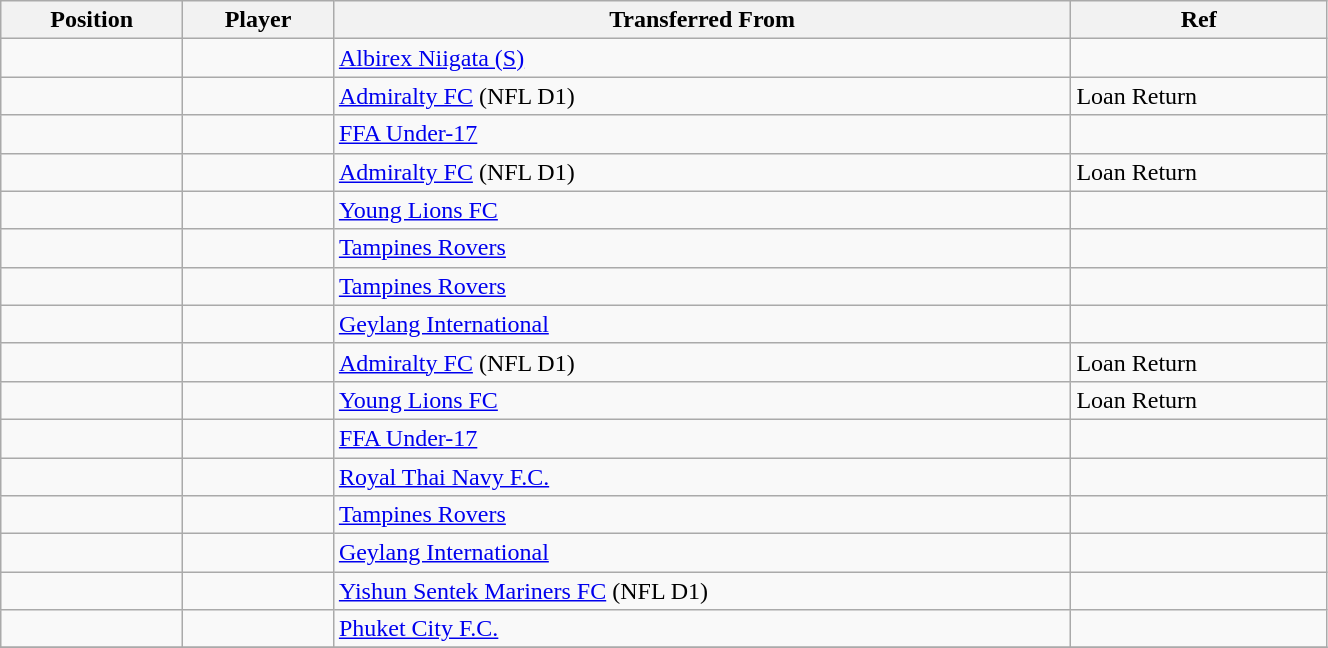<table class="wikitable sortable" style="width:70%; text-align:center; font-size:100%; text-align:left;">
<tr>
<th><strong>Position</strong></th>
<th><strong>Player</strong></th>
<th><strong>Transferred From</strong></th>
<th><strong>Ref</strong></th>
</tr>
<tr>
<td></td>
<td></td>
<td> <a href='#'>Albirex Niigata (S)</a></td>
<td></td>
</tr>
<tr>
<td></td>
<td></td>
<td> <a href='#'>Admiralty FC</a> (NFL D1)</td>
<td>Loan Return</td>
</tr>
<tr>
<td></td>
<td></td>
<td> <a href='#'>FFA Under-17</a></td>
<td></td>
</tr>
<tr>
<td></td>
<td></td>
<td> <a href='#'>Admiralty FC</a> (NFL D1)</td>
<td>Loan Return</td>
</tr>
<tr>
<td></td>
<td></td>
<td> <a href='#'>Young Lions FC</a></td>
<td></td>
</tr>
<tr>
<td></td>
<td></td>
<td> <a href='#'>Tampines Rovers</a></td>
<td></td>
</tr>
<tr>
<td></td>
<td></td>
<td> <a href='#'>Tampines Rovers</a></td>
<td></td>
</tr>
<tr>
<td></td>
<td></td>
<td> <a href='#'>Geylang International</a></td>
<td></td>
</tr>
<tr>
<td></td>
<td></td>
<td> <a href='#'>Admiralty FC</a> (NFL D1)</td>
<td>Loan Return</td>
</tr>
<tr>
<td></td>
<td></td>
<td> <a href='#'>Young Lions FC</a></td>
<td>Loan Return</td>
</tr>
<tr>
<td></td>
<td></td>
<td> <a href='#'>FFA Under-17</a></td>
<td></td>
</tr>
<tr>
<td></td>
<td></td>
<td> <a href='#'>Royal Thai Navy F.C.</a></td>
<td></td>
</tr>
<tr>
<td></td>
<td></td>
<td> <a href='#'>Tampines Rovers</a></td>
<td></td>
</tr>
<tr>
<td></td>
<td></td>
<td> <a href='#'>Geylang International</a></td>
<td></td>
</tr>
<tr>
<td></td>
<td></td>
<td> <a href='#'>Yishun Sentek Mariners FC</a> (NFL D1)</td>
<td></td>
</tr>
<tr>
<td></td>
<td></td>
<td> <a href='#'>Phuket City F.C.</a></td>
<td></td>
</tr>
<tr>
</tr>
</table>
